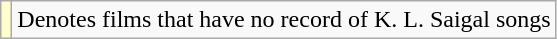<table class="wikitable">
<tr>
<td style="background:#FFFFCC;"></td>
<td>Denotes films that have no record of K. L. Saigal songs</td>
</tr>
</table>
